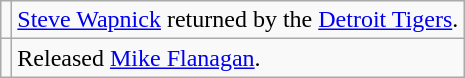<table class="wikitable">
<tr>
<td></td>
<td><a href='#'>Steve Wapnick</a> returned by the <a href='#'>Detroit Tigers</a>.</td>
</tr>
<tr>
<td></td>
<td>Released <a href='#'>Mike Flanagan</a>.</td>
</tr>
</table>
